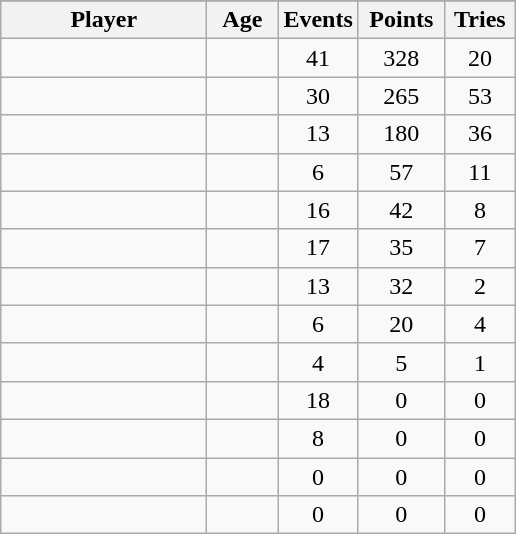<table class="wikitable sortable" style="text-align:center">
<tr>
</tr>
<tr>
<th scope="col" width=130>Player</th>
<th scope="col" width=40>Age</th>
<th scope="col" width=40>Events</th>
<th scope="col" width=50>Points</th>
<th scope="col" width=40>Tries</th>
</tr>
<tr>
<td align=center></td>
<td align=center></td>
<td align=center>41</td>
<td align=center>328</td>
<td align=center>20</td>
</tr>
<tr>
<td align=center></td>
<td align=center></td>
<td align=center>30</td>
<td align=center>265</td>
<td align=center>53</td>
</tr>
<tr>
<td align=center></td>
<td align=center></td>
<td align=center>13</td>
<td align=center>180</td>
<td align=center>36</td>
</tr>
<tr>
<td align=center></td>
<td align=center></td>
<td align=center>6</td>
<td align=center>57</td>
<td align=center>11</td>
</tr>
<tr>
<td align=center></td>
<td align=center></td>
<td align=center>16</td>
<td align=center>42</td>
<td align=center>8</td>
</tr>
<tr>
<td align=center></td>
<td align=center></td>
<td align=center>17</td>
<td align=center>35</td>
<td align=center>7</td>
</tr>
<tr>
<td align=center></td>
<td align=center></td>
<td align=center>13</td>
<td align=center>32</td>
<td align=center>2</td>
</tr>
<tr>
<td align=center></td>
<td align=center></td>
<td align=center>6</td>
<td align=center>20</td>
<td align=center>4</td>
</tr>
<tr>
<td align=center></td>
<td align=center></td>
<td align=center>4</td>
<td align=center>5</td>
<td align=center>1</td>
</tr>
<tr>
<td align=center></td>
<td align=center></td>
<td align=center>18</td>
<td align=center>0</td>
<td align=center>0</td>
</tr>
<tr>
<td align=center></td>
<td align=center></td>
<td align=center>8</td>
<td align=center>0</td>
<td align=center>0</td>
</tr>
<tr>
<td align=center></td>
<td align=center></td>
<td align=center>0</td>
<td align=center>0</td>
<td align=center>0</td>
</tr>
<tr>
<td align=center></td>
<td align=center></td>
<td align=center>0</td>
<td align=center>0</td>
<td align=center>0</td>
</tr>
</table>
